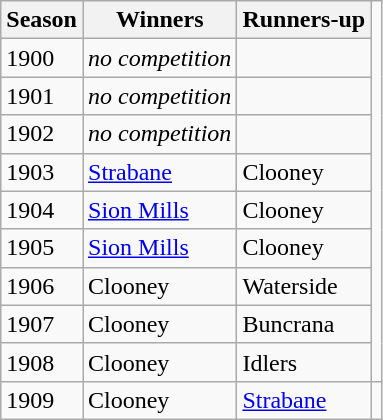<table class="wikitable">
<tr>
<th>Season</th>
<th>Winners</th>
<th>Runners-up</th>
</tr>
<tr>
<td>1900</td>
<td><em>no competition</em></td>
<td></td>
</tr>
<tr>
<td>1901</td>
<td><em>no competition</em></td>
<td></td>
</tr>
<tr>
<td>1902</td>
<td><em>no competition</em></td>
<td></td>
</tr>
<tr>
<td>1903</td>
<td><a href='#'>Strabane</a></td>
<td>Clooney</td>
</tr>
<tr>
<td>1904</td>
<td><a href='#'>Sion Mills</a></td>
<td>Clooney</td>
</tr>
<tr>
<td>1905</td>
<td><a href='#'>Sion Mills</a></td>
<td>Clooney</td>
</tr>
<tr>
<td>1906</td>
<td>Clooney</td>
<td>Waterside</td>
</tr>
<tr>
<td>1907</td>
<td>Clooney</td>
<td>Buncrana</td>
</tr>
<tr>
<td>1908</td>
<td>Clooney</td>
<td>Idlers</td>
</tr>
<tr>
<td>1909</td>
<td>Clooney</td>
<td><a href='#'>Strabane</a></td>
<td></td>
</tr>
</table>
